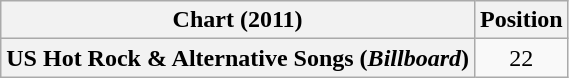<table class="wikitable plainrowheaders" style="text-align:center">
<tr>
<th scope="col">Chart (2011)</th>
<th scope="col">Position</th>
</tr>
<tr>
<th scope="row">US Hot Rock & Alternative Songs (<em>Billboard</em>)</th>
<td>22</td>
</tr>
</table>
